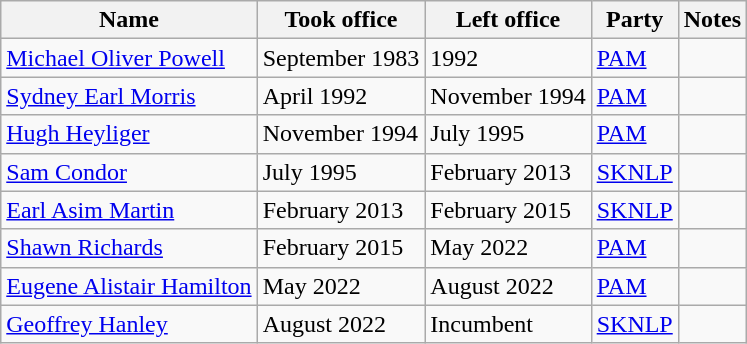<table class="wikitable">
<tr>
<th>Name</th>
<th>Took office</th>
<th>Left office</th>
<th>Party</th>
<th>Notes</th>
</tr>
<tr>
<td><a href='#'>Michael Oliver Powell</a></td>
<td>September 1983</td>
<td>1992</td>
<td><a href='#'>PAM</a></td>
<td></td>
</tr>
<tr>
<td><a href='#'>Sydney Earl Morris</a></td>
<td>April 1992</td>
<td>November 1994</td>
<td><a href='#'>PAM</a></td>
<td></td>
</tr>
<tr>
<td><a href='#'>Hugh Heyliger</a></td>
<td>November 1994</td>
<td>July 1995</td>
<td><a href='#'>PAM</a></td>
<td></td>
</tr>
<tr>
<td><a href='#'>Sam Condor</a></td>
<td>July 1995</td>
<td>February 2013</td>
<td><a href='#'>SKNLP</a></td>
<td></td>
</tr>
<tr>
<td><a href='#'>Earl Asim Martin</a></td>
<td>February 2013</td>
<td>February 2015</td>
<td><a href='#'>SKNLP</a></td>
<td></td>
</tr>
<tr>
<td><a href='#'>Shawn Richards</a></td>
<td>February 2015</td>
<td>May 2022</td>
<td><a href='#'>PAM</a></td>
<td></td>
</tr>
<tr>
<td><a href='#'>Eugene Alistair Hamilton</a></td>
<td>May 2022</td>
<td>August 2022</td>
<td><a href='#'>PAM</a></td>
<td></td>
</tr>
<tr>
<td><a href='#'>Geoffrey Hanley</a></td>
<td>August 2022</td>
<td>Incumbent</td>
<td><a href='#'>SKNLP</a></td>
<td></td>
</tr>
</table>
